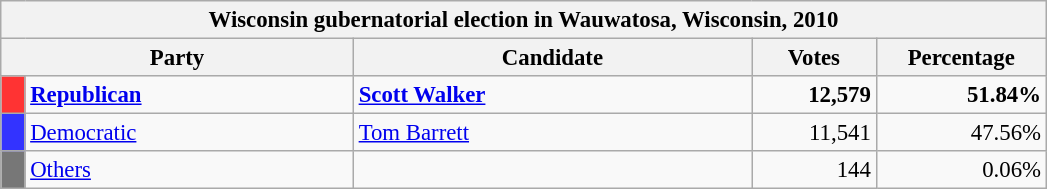<table class="wikitable" style="font-size:95%;">
<tr>
<th colspan="7">Wisconsin gubernatorial election in Wauwatosa, Wisconsin, 2010</th>
</tr>
<tr>
<th colspan="2" style="width: 15em">Party</th>
<th style="width: 17em">Candidate</th>
<th style="width: 5em">Votes</th>
<th style="width: 7em">Percentage</th>
</tr>
<tr>
<th style="background:#f33; width:3px;"></th>
<td style="width: 130px"><strong><a href='#'>Republican</a></strong></td>
<td><strong><a href='#'>Scott Walker</a></strong></td>
<td style="text-align:right;"><strong>12,579</strong></td>
<td style="text-align:right;"><strong>51.84%</strong></td>
</tr>
<tr>
<th style="background:#33f; width:3px;"></th>
<td style="width: 130px"><a href='#'>Democratic</a></td>
<td><a href='#'>Tom Barrett</a></td>
<td style="text-align:right;">11,541</td>
<td style="text-align:right;">47.56%</td>
</tr>
<tr>
<th style="background:#777; width:3px;"></th>
<td style="width: 130px"><a href='#'>Others</a></td>
<td></td>
<td style="text-align:right;">144</td>
<td style="text-align:right;">0.06%</td>
</tr>
</table>
